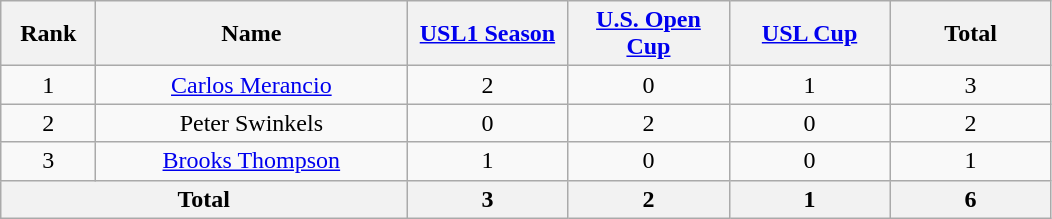<table class="wikitable" style="text-align:center;">
<tr>
<th style="width:56px;">Rank</th>
<th style="width:200px;">Name</th>
<th style="width:100px;"><a href='#'>USL1 Season</a></th>
<th style="width:100px;"><a href='#'>U.S. Open Cup</a></th>
<th style="width:100px;"><a href='#'>USL Cup</a></th>
<th style="width:100px;">Total</th>
</tr>
<tr>
<td>1</td>
<td> <a href='#'>Carlos Merancio</a></td>
<td>2</td>
<td>0</td>
<td>1</td>
<td>3</td>
</tr>
<tr>
<td>2</td>
<td> Peter Swinkels</td>
<td>0</td>
<td>2</td>
<td>0</td>
<td>2</td>
</tr>
<tr>
<td>3</td>
<td> <a href='#'>Brooks Thompson</a></td>
<td>1</td>
<td>0</td>
<td>0</td>
<td>1</td>
</tr>
<tr>
<th colspan="2">Total</th>
<th>3</th>
<th>2</th>
<th>1</th>
<th>6</th>
</tr>
</table>
